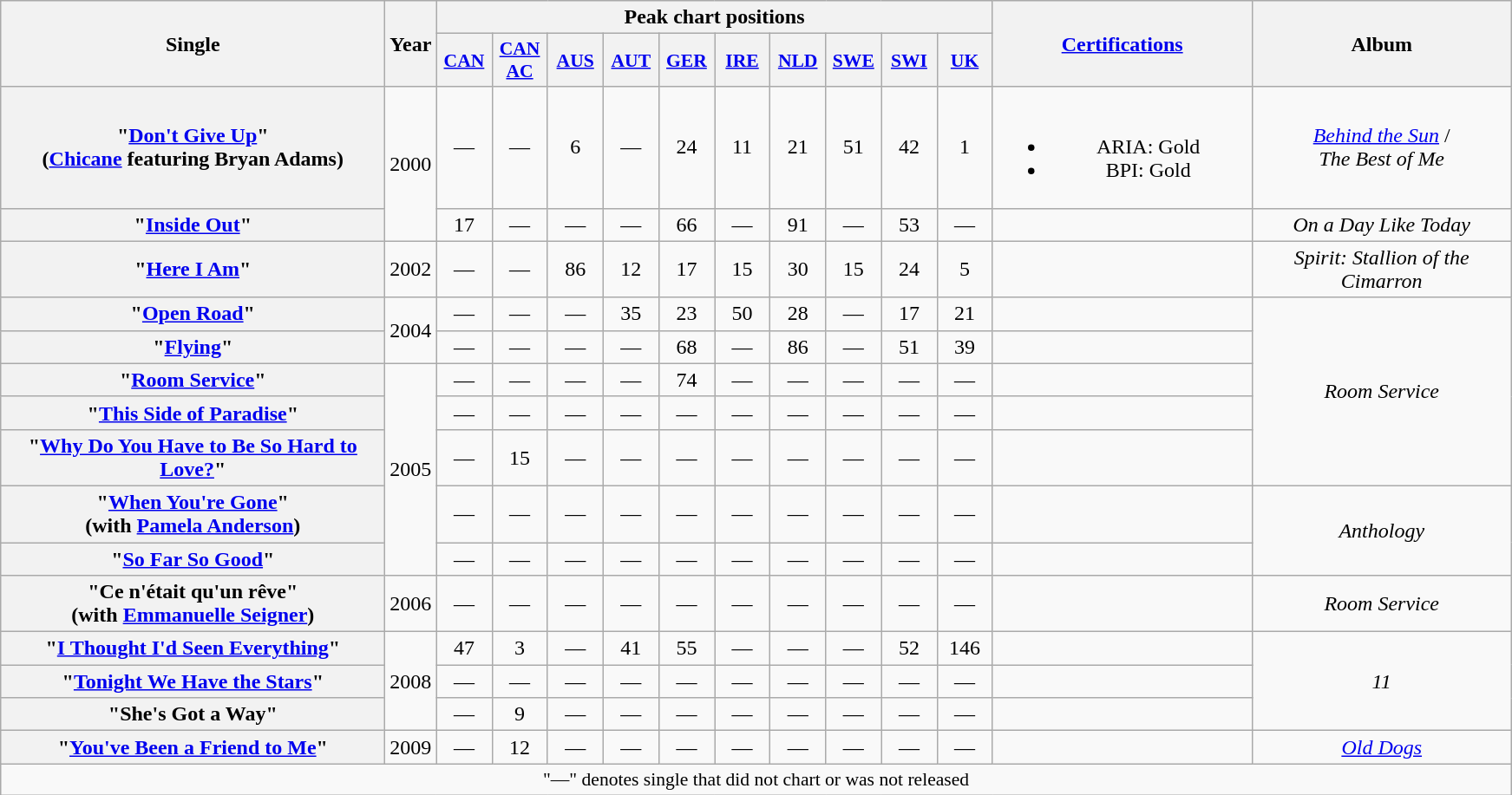<table class="wikitable plainrowheaders" style="text-align:center;" border="1">
<tr>
<th scope="col" rowspan="2" style="width:18em;">Single</th>
<th scope="col" rowspan="2">Year</th>
<th scope="col" colspan="10">Peak chart positions</th>
<th scope="col" rowspan="2" style="width:12em;"><a href='#'>Certifications</a></th>
<th scope="col" rowspan="2" style="width:12em;">Album</th>
</tr>
<tr>
<th scope="col" style="width:2.5em;font-size:90%;"><a href='#'>CAN</a><br></th>
<th scope="col" style="width:2.5em;font-size:90%;"><a href='#'>CAN AC</a><br></th>
<th scope="col" style="width:2.5em;font-size:90%;"><a href='#'>AUS</a><br></th>
<th scope="col" style="width:2.5em;font-size:90%;"><a href='#'>AUT</a><br></th>
<th scope="col" style="width:2.5em;font-size:90%;"><a href='#'>GER</a><br></th>
<th scope="col" style="width:2.5em;font-size:90%;"><a href='#'>IRE</a><br></th>
<th scope="col" style="width:2.5em;font-size:90%;"><a href='#'>NLD</a><br></th>
<th scope="col" style="width:2.5em;font-size:90%;"><a href='#'>SWE</a><br></th>
<th scope="col" style="width:2.5em;font-size:90%;"><a href='#'>SWI</a><br></th>
<th scope="col" style="width:2.5em;font-size:90%;"><a href='#'>UK</a><br></th>
</tr>
<tr>
<th scope="row">"<a href='#'>Don't Give Up</a>" <br><span>(<a href='#'>Chicane</a> featuring Bryan Adams)</span></th>
<td rowspan="2">2000</td>
<td>—</td>
<td>—</td>
<td>6</td>
<td>—</td>
<td>24</td>
<td>11</td>
<td>21</td>
<td>51</td>
<td>42</td>
<td>1</td>
<td><br><ul><li>ARIA: Gold</li><li>BPI: Gold</li></ul></td>
<td><em><a href='#'>Behind the Sun</a></em> /<br> <em>The Best of Me</em></td>
</tr>
<tr>
<th scope="row">"<a href='#'>Inside Out</a>"</th>
<td>17</td>
<td>—</td>
<td>—</td>
<td>—</td>
<td>66</td>
<td>—</td>
<td>91</td>
<td>—</td>
<td>53</td>
<td>—</td>
<td></td>
<td><em>On a Day Like Today</em></td>
</tr>
<tr>
<th scope="row">"<a href='#'>Here I Am</a>"</th>
<td>2002</td>
<td>—</td>
<td>—</td>
<td>86</td>
<td>12</td>
<td>17</td>
<td>15</td>
<td>30</td>
<td>15</td>
<td>24</td>
<td>5</td>
<td></td>
<td><em>Spirit: Stallion of the<br>Cimarron</em></td>
</tr>
<tr>
<th scope="row">"<a href='#'>Open Road</a>"</th>
<td rowspan="2">2004</td>
<td>—</td>
<td>—</td>
<td>—</td>
<td>35</td>
<td>23</td>
<td>50</td>
<td>28</td>
<td>—</td>
<td>17</td>
<td>21</td>
<td></td>
<td rowspan="5"><em>Room Service</em></td>
</tr>
<tr>
<th scope="row">"<a href='#'>Flying</a>"</th>
<td>—</td>
<td>—</td>
<td>—</td>
<td>—</td>
<td>68</td>
<td>—</td>
<td>86</td>
<td>—</td>
<td>51</td>
<td>39</td>
<td></td>
</tr>
<tr>
<th scope="row">"<a href='#'>Room Service</a>"</th>
<td rowspan="5">2005</td>
<td>—</td>
<td>—</td>
<td>—</td>
<td>—</td>
<td>74</td>
<td>—</td>
<td>—</td>
<td>—</td>
<td>—</td>
<td>—</td>
<td></td>
</tr>
<tr>
<th scope="row">"<a href='#'>This Side of Paradise</a>"</th>
<td>—</td>
<td>—</td>
<td>—</td>
<td>—</td>
<td>—</td>
<td>—</td>
<td>—</td>
<td>—</td>
<td>—</td>
<td>—</td>
<td></td>
</tr>
<tr>
<th scope="row">"<a href='#'>Why Do You Have to Be So Hard to Love?</a>"</th>
<td>—</td>
<td>15</td>
<td>—</td>
<td>—</td>
<td>—</td>
<td>—</td>
<td>—</td>
<td>—</td>
<td>—</td>
<td>—</td>
<td></td>
</tr>
<tr>
<th scope="row">"<a href='#'>When You're Gone</a>" <br><span>(with <a href='#'>Pamela Anderson</a>)</span></th>
<td>—</td>
<td>—</td>
<td>—</td>
<td>—</td>
<td>—</td>
<td>—</td>
<td>—</td>
<td>—</td>
<td>—</td>
<td>—</td>
<td></td>
<td rowspan="2"><em>Anthology</em></td>
</tr>
<tr>
<th scope="row">"<a href='#'>So Far So Good</a>"</th>
<td>—</td>
<td>—</td>
<td>—</td>
<td>—</td>
<td>—</td>
<td>—</td>
<td>—</td>
<td>—</td>
<td>—</td>
<td>—</td>
<td></td>
</tr>
<tr>
<th scope="row">"Ce n'était qu'un rêve" <br><span>(with <a href='#'>Emmanuelle Seigner</a>)</span></th>
<td rowspan="1">2006</td>
<td>—</td>
<td>—</td>
<td>—</td>
<td>—</td>
<td>—</td>
<td>—</td>
<td>—</td>
<td>—</td>
<td>—</td>
<td>—</td>
<td></td>
<td rowspan="1"><em>Room Service</em></td>
</tr>
<tr>
<th scope="row">"<a href='#'>I Thought I'd Seen Everything</a>"</th>
<td rowspan="3">2008</td>
<td>47</td>
<td>3</td>
<td>—</td>
<td>41</td>
<td>55</td>
<td>—</td>
<td>—</td>
<td>—</td>
<td>52</td>
<td>146</td>
<td></td>
<td rowspan="3"><em>11</em></td>
</tr>
<tr>
<th scope="row">"<a href='#'>Tonight We Have the Stars</a>"</th>
<td>—</td>
<td>—</td>
<td>—</td>
<td>—</td>
<td>—</td>
<td>—</td>
<td>—</td>
<td>—</td>
<td>—</td>
<td>—</td>
<td></td>
</tr>
<tr>
<th scope="row">"She's Got a Way"</th>
<td>—</td>
<td>9</td>
<td>—</td>
<td>—</td>
<td>—</td>
<td>—</td>
<td>—</td>
<td>—</td>
<td>—</td>
<td>—</td>
<td></td>
</tr>
<tr>
<th scope="row">"<a href='#'>You've Been a Friend to Me</a>"</th>
<td>2009</td>
<td>—</td>
<td>12</td>
<td>—</td>
<td>—</td>
<td>—</td>
<td>—</td>
<td>—</td>
<td>—</td>
<td>—</td>
<td>—</td>
<td></td>
<td><em><a href='#'>Old Dogs</a></em></td>
</tr>
<tr>
<td colspan="16" style="font-size:90%">"—" denotes single that did not chart or was not released</td>
</tr>
</table>
